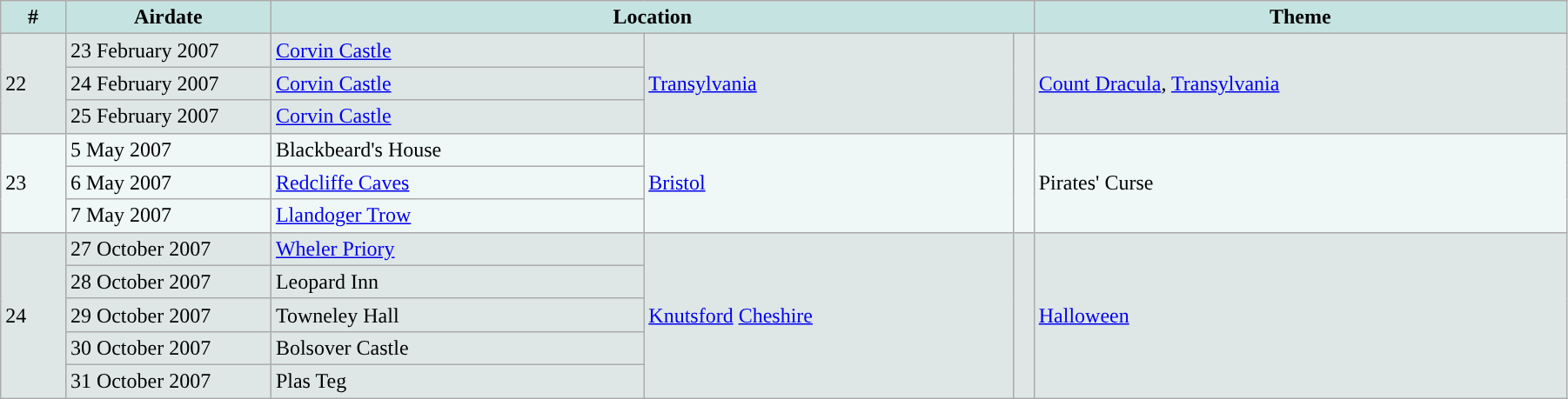<table class="wikitable" id="series_list" style="width:95%;">
<tr>
<th style="background:#c5e4e1;">#</th>
<th style="background:#c5e4e1; width:150px;">Airdate</th>
<th style="background:#c5e4e1;" colspan="3">Location</th>
<th style="background:#c5e4e1;">Theme</th>
</tr>
<tr style="background:#dee7e6;">
<td rowspan="3">22</td>
<td>23 February 2007</td>
<td><a href='#'>Corvin Castle</a></td>
<td rowspan="3"><a href='#'>Transylvania</a></td>
<td rowspan="3"></td>
<td rowspan="3"><a href='#'>Count Dracula</a>, <a href='#'>Transylvania</a></td>
</tr>
<tr style="background:#dee7e6;">
<td>24 February 2007</td>
<td><a href='#'>Corvin Castle</a></td>
</tr>
<tr style="background:#dee7e6;">
<td>25 February 2007</td>
<td><a href='#'>Corvin Castle</a></td>
</tr>
<tr style="background:#eff8f7">
<td rowspan="3">23</td>
<td>5 May 2007</td>
<td>Blackbeard's House</td>
<td rowspan="3"><a href='#'>Bristol</a></td>
<td rowspan="3"></td>
<td rowspan="3">Pirates' Curse</td>
</tr>
<tr style="background:#eff8f7">
<td>6 May 2007</td>
<td><a href='#'>Redcliffe Caves</a></td>
</tr>
<tr style="background:#eff8f7">
<td>7 May 2007</td>
<td><a href='#'>Llandoger Trow</a></td>
</tr>
<tr style="background:#dee7e6;">
<td rowspan="5">24</td>
<td>27 October 2007</td>
<td><a href='#'>Wheler Priory</a></td>
<td rowspan="5"><a href='#'>Knutsford</a>  <a href='#'>Cheshire</a></td>
<td rowspan="5"></td>
<td rowspan="5"><a href='#'>Halloween</a></td>
</tr>
<tr style="background:#dee7e6;">
<td>28 October 2007</td>
<td>Leopard Inn</td>
</tr>
<tr style="background:#dee7e6;">
<td>29 October 2007</td>
<td>Towneley Hall</td>
</tr>
<tr style="background:#dee7e6;">
<td>30 October 2007</td>
<td>Bolsover Castle</td>
</tr>
<tr style="background:#dee7e6;">
<td>31 October 2007</td>
<td>Plas Teg</td>
</tr>
</table>
